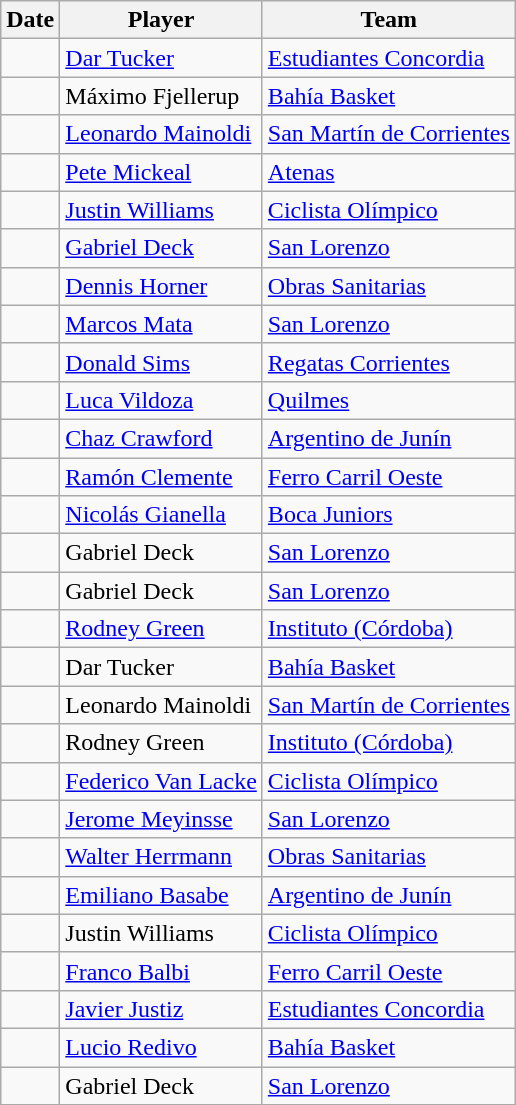<table class="wikitable sortable" style="text-align: center;">
<tr>
<th>Date</th>
<th>Player</th>
<th>Team</th>
</tr>
<tr>
<td></td>
<td style="text-align:left;"> <a href='#'>Dar Tucker</a></td>
<td style="text-align:left;"><a href='#'>Estudiantes Concordia</a></td>
</tr>
<tr>
<td></td>
<td style="text-align:left;"> Máximo Fjellerup</td>
<td style="text-align:left;"><a href='#'>Bahía Basket</a></td>
</tr>
<tr>
<td></td>
<td style="text-align:left;"> <a href='#'>Leonardo Mainoldi</a></td>
<td style="text-align:left;"><a href='#'>San Martín de Corrientes</a></td>
</tr>
<tr>
<td></td>
<td style="text-align:left;"> <a href='#'>Pete Mickeal</a></td>
<td style="text-align:left;"><a href='#'>Atenas</a></td>
</tr>
<tr>
<td></td>
<td style="text-align:left;"> <a href='#'>Justin Williams</a></td>
<td style="text-align:left;"><a href='#'>Ciclista Olímpico</a></td>
</tr>
<tr>
<td></td>
<td style="text-align:left;"> <a href='#'>Gabriel Deck</a></td>
<td style="text-align:left;"><a href='#'>San Lorenzo</a></td>
</tr>
<tr>
<td></td>
<td style="text-align:left;"> <a href='#'>Dennis Horner</a></td>
<td style="text-align:left;"><a href='#'>Obras Sanitarias</a></td>
</tr>
<tr>
<td></td>
<td style="text-align:left;"> <a href='#'>Marcos Mata</a></td>
<td style="text-align:left;"><a href='#'>San Lorenzo</a></td>
</tr>
<tr>
<td></td>
<td style="text-align:left;"> <a href='#'>Donald Sims</a></td>
<td style="text-align:left;"><a href='#'>Regatas Corrientes</a></td>
</tr>
<tr>
<td></td>
<td style="text-align:left;"> <a href='#'>Luca Vildoza</a></td>
<td style="text-align:left;"><a href='#'>Quilmes</a></td>
</tr>
<tr>
<td></td>
<td style="text-align:left;"> <a href='#'>Chaz Crawford</a></td>
<td style="text-align:left;"><a href='#'>Argentino de Junín</a></td>
</tr>
<tr>
<td></td>
<td style="text-align:left;"> <a href='#'>Ramón Clemente</a></td>
<td style="text-align:left;"><a href='#'>Ferro Carril Oeste</a></td>
</tr>
<tr>
<td></td>
<td style="text-align:left;"> <a href='#'>Nicolás Gianella</a></td>
<td style="text-align:left;"><a href='#'>Boca Juniors</a></td>
</tr>
<tr>
<td></td>
<td style="text-align:left;"> Gabriel Deck</td>
<td style="text-align:left;"><a href='#'>San Lorenzo</a></td>
</tr>
<tr>
<td></td>
<td style="text-align:left;"> Gabriel Deck</td>
<td style="text-align:left;"><a href='#'>San Lorenzo</a></td>
</tr>
<tr>
<td></td>
<td style="text-align:left;"> <a href='#'>Rodney Green</a></td>
<td style="text-align:left;"><a href='#'>Instituto (Córdoba)</a></td>
</tr>
<tr>
<td></td>
<td style="text-align:left;"> Dar Tucker</td>
<td style="text-align:left;"><a href='#'>Bahía Basket</a></td>
</tr>
<tr>
<td></td>
<td style="text-align:left;"> Leonardo Mainoldi</td>
<td style="text-align:left;"><a href='#'>San Martín de Corrientes</a></td>
</tr>
<tr>
<td></td>
<td style="text-align:left;"> Rodney Green</td>
<td style="text-align:left;"><a href='#'>Instituto (Córdoba)</a></td>
</tr>
<tr>
<td></td>
<td style="text-align:left;"> <a href='#'>Federico Van Lacke</a></td>
<td style="text-align:left;"><a href='#'>Ciclista Olímpico</a></td>
</tr>
<tr>
<td></td>
<td style="text-align:left;"> <a href='#'>Jerome Meyinsse</a></td>
<td style="text-align:left;"><a href='#'>San Lorenzo</a></td>
</tr>
<tr>
<td></td>
<td style="text-align:left;"> <a href='#'>Walter Herrmann</a></td>
<td style="text-align:left;"><a href='#'>Obras Sanitarias</a></td>
</tr>
<tr>
<td></td>
<td style="text-align:left;"> <a href='#'>Emiliano Basabe</a></td>
<td style="text-align:left;"><a href='#'>Argentino de Junín</a></td>
</tr>
<tr>
<td></td>
<td style="text-align:left;"> Justin Williams</td>
<td style="text-align:left;"><a href='#'>Ciclista Olímpico</a></td>
</tr>
<tr>
<td></td>
<td style="text-align:left;"> <a href='#'>Franco Balbi</a></td>
<td style="text-align:left;"><a href='#'>Ferro Carril Oeste</a></td>
</tr>
<tr>
<td></td>
<td style="text-align:left;"> <a href='#'>Javier Justiz</a></td>
<td style="text-align:left;"><a href='#'>Estudiantes Concordia</a></td>
</tr>
<tr>
<td></td>
<td style="text-align:left;"> <a href='#'>Lucio Redivo</a></td>
<td style="text-align:left;"><a href='#'>Bahía Basket</a></td>
</tr>
<tr>
<td></td>
<td style="text-align:left;"> Gabriel Deck</td>
<td style="text-align:left;"><a href='#'>San Lorenzo</a></td>
</tr>
</table>
